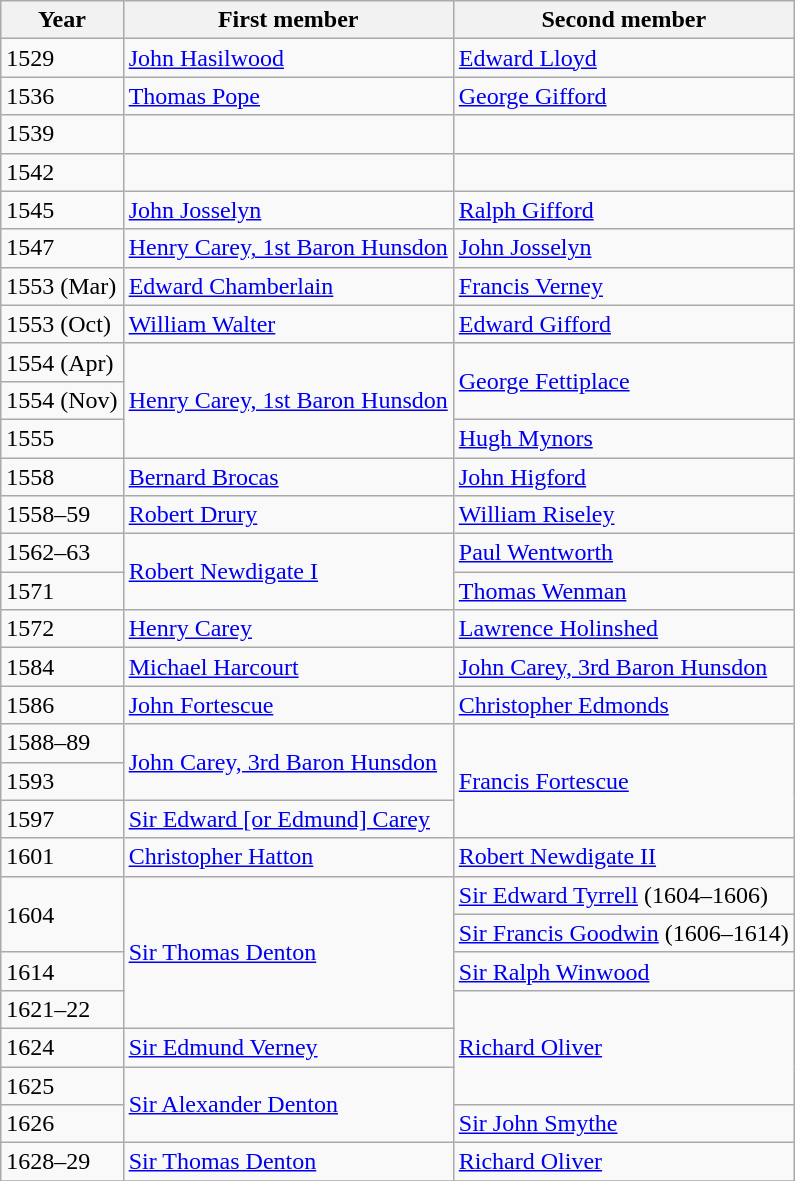<table class="wikitable">
<tr>
<th>Year</th>
<th>First member</th>
<th>Second member</th>
</tr>
<tr>
<td>1529</td>
<td><a href='#'>John Hasilwood</a></td>
<td><a href='#'>Edward Lloyd</a></td>
</tr>
<tr>
<td>1536</td>
<td><a href='#'>Thomas Pope</a></td>
<td><a href='#'>George Gifford</a></td>
</tr>
<tr>
<td>1539</td>
<td></td>
<td></td>
</tr>
<tr>
<td>1542</td>
<td></td>
<td></td>
</tr>
<tr>
<td>1545</td>
<td><a href='#'>John Josselyn</a></td>
<td><a href='#'>Ralph Gifford</a></td>
</tr>
<tr>
<td>1547</td>
<td><a href='#'>Henry Carey, 1st Baron Hunsdon</a></td>
<td><a href='#'>John Josselyn</a></td>
</tr>
<tr>
<td>1553 (Mar)</td>
<td><a href='#'>Edward Chamberlain</a></td>
<td><a href='#'>Francis Verney</a></td>
</tr>
<tr>
<td>1553 (Oct)</td>
<td><a href='#'>William Walter</a></td>
<td><a href='#'>Edward Gifford</a></td>
</tr>
<tr>
<td>1554 (Apr)</td>
<td rowspan="3"><a href='#'>Henry Carey, 1st Baron Hunsdon</a></td>
<td rowspan="2"><a href='#'>George Fettiplace</a></td>
</tr>
<tr>
<td>1554 (Nov)</td>
</tr>
<tr>
<td>1555</td>
<td><a href='#'>Hugh Mynors</a></td>
</tr>
<tr>
<td>1558</td>
<td><a href='#'>Bernard Brocas</a></td>
<td><a href='#'>John Higford</a></td>
</tr>
<tr>
<td>1558–59</td>
<td><a href='#'>Robert Drury</a></td>
<td><a href='#'>William Riseley</a></td>
</tr>
<tr>
<td>1562–63</td>
<td rowspan="2"><a href='#'>Robert Newdigate I</a></td>
<td><a href='#'>Paul Wentworth</a></td>
</tr>
<tr>
<td>1571</td>
<td><a href='#'>Thomas Wenman</a></td>
</tr>
<tr>
<td>1572</td>
<td><a href='#'>Henry Carey</a></td>
<td><a href='#'>Lawrence Holinshed</a></td>
</tr>
<tr>
<td>1584</td>
<td><a href='#'>Michael Harcourt</a></td>
<td><a href='#'>John Carey, 3rd Baron Hunsdon</a></td>
</tr>
<tr>
<td>1586</td>
<td><a href='#'>John Fortescue</a></td>
<td><a href='#'>Christopher Edmonds</a></td>
</tr>
<tr>
<td>1588–89</td>
<td rowspan="2"><a href='#'>John Carey, 3rd Baron Hunsdon</a></td>
<td rowspan="3"><a href='#'>Francis Fortescue</a></td>
</tr>
<tr>
<td>1593</td>
</tr>
<tr>
<td>1597</td>
<td><a href='#'>Sir Edward [or Edmund] Carey</a></td>
</tr>
<tr>
<td>1601</td>
<td><a href='#'>Christopher Hatton</a></td>
<td><a href='#'>Robert Newdigate II</a></td>
</tr>
<tr>
<td rowspan="2">1604</td>
<td rowspan="4"><a href='#'>Sir Thomas Denton</a></td>
<td><a href='#'>Sir Edward Tyrrell</a> (1604–1606)</td>
</tr>
<tr>
<td><a href='#'>Sir Francis Goodwin</a> (1606–1614)</td>
</tr>
<tr>
<td>1614</td>
<td><a href='#'>Sir Ralph Winwood</a></td>
</tr>
<tr>
<td>1621–22</td>
<td rowspan="3"><a href='#'>Richard Oliver</a></td>
</tr>
<tr>
<td>1624</td>
<td><a href='#'>Sir Edmund Verney</a></td>
</tr>
<tr>
<td>1625</td>
<td rowspan="2"><a href='#'>Sir Alexander Denton</a></td>
</tr>
<tr>
<td>1626</td>
<td><a href='#'>Sir John Smythe</a></td>
</tr>
<tr>
<td>1628–29</td>
<td><a href='#'>Sir Thomas Denton</a></td>
<td><a href='#'>Richard Oliver</a></td>
</tr>
<tr>
</tr>
</table>
